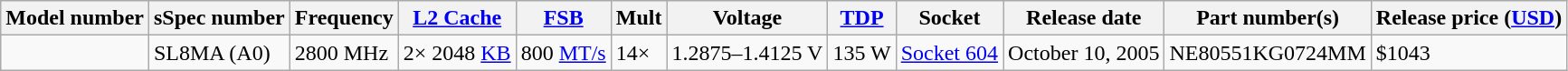<table class="wikitable sortable">
<tr>
<th>Model number</th>
<th>sSpec number</th>
<th>Frequency</th>
<th><a href='#'>L2 Cache</a></th>
<th><a href='#'>FSB</a></th>
<th>Mult</th>
<th>Voltage</th>
<th><a href='#'>TDP</a></th>
<th>Socket</th>
<th>Release date</th>
<th>Part number(s)</th>
<th>Release price (<a href='#'>USD</a>)</th>
</tr>
<tr>
<td></td>
<td>SL8MA (A0)</td>
<td>2800 MHz</td>
<td>2× 2048 <a href='#'>KB</a></td>
<td>800 <a href='#'>MT/s</a></td>
<td>14×</td>
<td>1.2875–1.4125 V</td>
<td>135 W</td>
<td><a href='#'>Socket 604</a></td>
<td>October 10, 2005</td>
<td>NE80551KG0724MM</td>
<td>$1043</td>
</tr>
</table>
